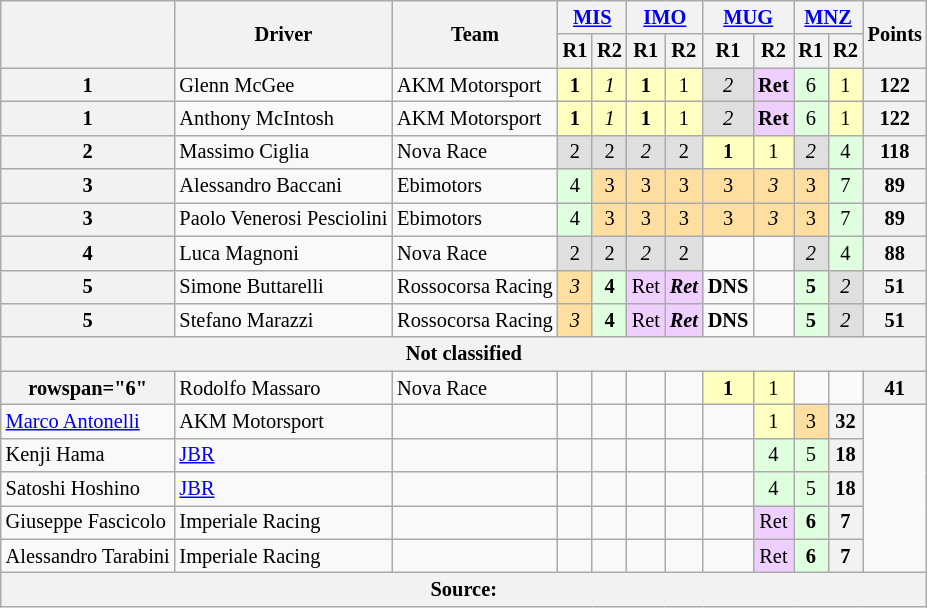<table class="wikitable" style="font-size:85%; text-align:center;">
<tr>
<th rowspan="2"></th>
<th rowspan="2">Driver</th>
<th rowspan="2">Team</th>
<th colspan="2"><a href='#'>MIS</a><br></th>
<th colspan="2"><a href='#'>IMO</a><br></th>
<th colspan="2"><a href='#'>MUG</a><br></th>
<th colspan="2"><a href='#'>MNZ</a><br></th>
<th rowspan="2">Points</th>
</tr>
<tr>
<th>R1</th>
<th>R2</th>
<th>R1</th>
<th>R2</th>
<th>R1</th>
<th>R2</th>
<th>R1</th>
<th>R2</th>
</tr>
<tr>
<th>1</th>
<td style="text-align:left"> Glenn McGee</td>
<td style="text-align:left"> AKM Motorsport</td>
<td style="background:#FFFFBF"><strong>1</strong></td>
<td style="background:#FFFFBF"><em>1</em></td>
<td style="background:#FFFFBF"><strong>1</strong></td>
<td style="background:#FFFFBF">1</td>
<td style="background:#DFDFDF"><em>2</em></td>
<td style="background:#EFCFFF"><strong>Ret</strong></td>
<td style="background:#DFFFDF">6</td>
<td style="background:#FFFFBF">1</td>
<th>122</th>
</tr>
<tr>
<th>1</th>
<td style="text-align:left"> Anthony McIntosh</td>
<td style="text-align:left"> AKM Motorsport</td>
<td style="background:#FFFFBF"><strong>1</strong></td>
<td style="background:#FFFFBF"><em>1</em></td>
<td style="background:#FFFFBF"><strong>1</strong></td>
<td style="background:#FFFFBF">1</td>
<td style="background:#DFDFDF"><em>2</em></td>
<td style="background:#EFCFFF"><strong>Ret</strong></td>
<td style="background:#DFFFDF">6</td>
<td style="background:#FFFFBF">1</td>
<th>122</th>
</tr>
<tr>
<th>2</th>
<td style="text-align:left"> Massimo Ciglia</td>
<td style="text-align:left"> Nova Race</td>
<td style="background:#DFDFDF">2</td>
<td style="background:#DFDFDF">2</td>
<td style="background:#DFDFDF"><em>2</em></td>
<td style="background:#DFDFDF">2</td>
<td style="background:#FFFFBF"><strong>1</strong></td>
<td style="background:#FFFFBF">1</td>
<td style="background:#DFDFDF"><em>2</em></td>
<td style="background:#DFFFDF">4</td>
<th>118</th>
</tr>
<tr>
<th>3</th>
<td style="text-align:left"> Alessandro Baccani</td>
<td style="text-align:left"> Ebimotors</td>
<td style="background:#DFFFDF">4</td>
<td style="background:#FFDF9F">3</td>
<td style="background:#FFDF9F">3</td>
<td style="background:#FFDF9F">3</td>
<td style="background:#FFDF9F">3</td>
<td style="background:#FFDF9F"><em>3</em></td>
<td style="background:#FFDF9F">3</td>
<td style="background:#DFFFDF">7</td>
<th>89</th>
</tr>
<tr>
<th>3</th>
<td style="text-align:left"> Paolo Venerosi Pesciolini</td>
<td style="text-align:left"> Ebimotors</td>
<td style="background:#DFFFDF">4</td>
<td style="background:#FFDF9F">3</td>
<td style="background:#FFDF9F">3</td>
<td style="background:#FFDF9F">3</td>
<td style="background:#FFDF9F">3</td>
<td style="background:#FFDF9F"><em>3</em></td>
<td style="background:#FFDF9F">3</td>
<td style="background:#DFFFDF">7</td>
<th>89</th>
</tr>
<tr>
<th>4</th>
<td style="text-align:left"> Luca Magnoni</td>
<td style="text-align:left"> Nova Race</td>
<td style="background:#DFDFDF">2</td>
<td style="background:#DFDFDF">2</td>
<td style="background:#DFDFDF"><em>2</em></td>
<td style="background:#DFDFDF">2</td>
<td style="background:#"></td>
<td style="background:#"></td>
<td style="background:#DFDFDF"><em>2</em></td>
<td style="background:#DFFFDF">4</td>
<th>88</th>
</tr>
<tr>
<th>5</th>
<td style="text-align:left"> Simone Buttarelli</td>
<td style="text-align:left"> Rossocorsa Racing</td>
<td style="background:#FFDF9F"><em>3</em></td>
<td style="background:#DFFFDF"><strong>4</strong></td>
<td style="background:#EFCFFF">Ret</td>
<td style="background:#EFCFFF"><strong><em>Ret</em></strong></td>
<td style="background:#"><strong>DNS</strong></td>
<td style="background:#"></td>
<td style="background:#DFFFDF"><strong>5</strong></td>
<td style="background:#DFDFDF"><em>2</em></td>
<th>51</th>
</tr>
<tr>
<th>5</th>
<td style="text-align:left"> Stefano Marazzi</td>
<td style="text-align:left"> Rossocorsa Racing</td>
<td style="background:#FFDF9F"><em>3</em></td>
<td style="background:#DFFFDF"><strong>4</strong></td>
<td style="background:#EFCFFF">Ret</td>
<td style="background:#EFCFFF"><strong><em>Ret</em></strong></td>
<td style="background:#"><strong>DNS</strong></td>
<td style="background:#"></td>
<td style="background:#DFFFDF"><strong>5</strong></td>
<td style="background:#DFDFDF"><em>2</em></td>
<th>51</th>
</tr>
<tr>
<th colspan="12">Not classified</th>
</tr>
<tr>
<th>rowspan="6" </th>
<td style="text-align:left"> Rodolfo Massaro</td>
<td style="text-align:left"> Nova Race</td>
<td style="background:#"></td>
<td style="background:#"></td>
<td style="background:#"></td>
<td style="background:#"></td>
<td style="background:#FFFFBF"><strong>1</strong></td>
<td style="background:#FFFFBF">1</td>
<td style="background:#"></td>
<td style="background:#"></td>
<th>41</th>
</tr>
<tr>
<td style="text-align:left"> <a href='#'>Marco Antonelli</a></td>
<td style="text-align:left"> AKM Motorsport</td>
<td style="background:#"></td>
<td style="background:#"></td>
<td style="background:#"></td>
<td style="background:#"></td>
<td style="background:#"></td>
<td style="background:#"></td>
<td style="background:#FFFFBF">1</td>
<td style="background:#FFDF9F">3</td>
<th>32</th>
</tr>
<tr>
<td style="text-align:left"> Kenji Hama</td>
<td style="text-align:left"> <a href='#'>JBR</a></td>
<td style="background:#"></td>
<td style="background:#"></td>
<td style="background:#"></td>
<td style="background:#"></td>
<td style="background:#"></td>
<td style="background:#"></td>
<td style="background:#DFFFDF">4</td>
<td style="background:#DFFFDF">5</td>
<th>18</th>
</tr>
<tr>
<td style="text-align:left"> Satoshi Hoshino</td>
<td style="text-align:left"> <a href='#'>JBR</a></td>
<td style="background:#"></td>
<td style="background:#"></td>
<td style="background:#"></td>
<td style="background:#"></td>
<td style="background:#"></td>
<td style="background:#"></td>
<td style="background:#DFFFDF">4</td>
<td style="background:#DFFFDF">5</td>
<th>18</th>
</tr>
<tr>
<td style="text-align:left"> Giuseppe Fascicolo</td>
<td style="text-align:left"> Imperiale Racing</td>
<td style="background:#"></td>
<td style="background:#"></td>
<td style="background:#"></td>
<td style="background:#"></td>
<td style="background:#"></td>
<td style="background:#"></td>
<td style="background:#EFCFFF">Ret</td>
<td style="background:#DFFFDF"><strong>6</strong></td>
<th>7</th>
</tr>
<tr>
<td style="text-align:left"> Alessandro Tarabini</td>
<td style="text-align:left"> Imperiale Racing</td>
<td style="background:#"></td>
<td style="background:#"></td>
<td style="background:#"></td>
<td style="background:#"></td>
<td style="background:#"></td>
<td style="background:#"></td>
<td style="background:#EFCFFF">Ret</td>
<td style="background:#DFFFDF"><strong>6</strong></td>
<th>7</th>
</tr>
<tr>
<th colspan="12">Source:</th>
</tr>
</table>
